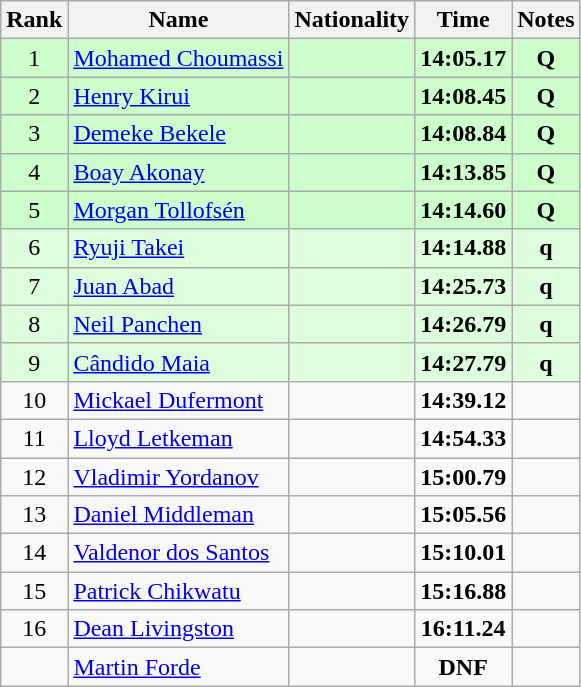<table class="wikitable sortable" style="text-align:center">
<tr>
<th>Rank</th>
<th>Name</th>
<th>Nationality</th>
<th>Time</th>
<th>Notes</th>
</tr>
<tr bgcolor=ccffcc>
<td>1</td>
<td align=left><a href='#'>Mohamed Choumassi</a></td>
<td align=left></td>
<td><strong>14:05.17</strong></td>
<td><strong>Q</strong></td>
</tr>
<tr bgcolor=ccffcc>
<td>2</td>
<td align=left><a href='#'>Henry Kirui</a></td>
<td align=left></td>
<td><strong>14:08.45</strong></td>
<td><strong>Q</strong></td>
</tr>
<tr bgcolor=ccffcc>
<td>3</td>
<td align=left><a href='#'>Demeke Bekele</a></td>
<td align=left></td>
<td><strong>14:08.84</strong></td>
<td><strong>Q</strong></td>
</tr>
<tr bgcolor=ccffcc>
<td>4</td>
<td align=left><a href='#'>Boay Akonay</a></td>
<td align=left></td>
<td><strong>14:13.85</strong></td>
<td><strong>Q</strong></td>
</tr>
<tr bgcolor=ccffcc>
<td>5</td>
<td align=left><a href='#'>Morgan Tollofsén</a></td>
<td align=left></td>
<td><strong>14:14.60</strong></td>
<td><strong>Q</strong></td>
</tr>
<tr bgcolor=ddffdd>
<td>6</td>
<td align=left><a href='#'>Ryuji Takei</a></td>
<td align=left></td>
<td><strong>14:14.88</strong></td>
<td><strong>q</strong></td>
</tr>
<tr bgcolor=ddffdd>
<td>7</td>
<td align=left><a href='#'>Juan Abad</a></td>
<td align=left></td>
<td><strong>14:25.73</strong></td>
<td><strong>q</strong></td>
</tr>
<tr bgcolor=ddffdd>
<td>8</td>
<td align=left><a href='#'>Neil Panchen</a></td>
<td align=left></td>
<td><strong>14:26.79</strong></td>
<td><strong>q</strong></td>
</tr>
<tr bgcolor=ddffdd>
<td>9</td>
<td align=left><a href='#'>Cândido Maia</a></td>
<td align=left></td>
<td><strong>14:27.79</strong></td>
<td><strong>q</strong></td>
</tr>
<tr>
<td>10</td>
<td align=left><a href='#'>Mickael Dufermont</a></td>
<td align=left></td>
<td><strong>14:39.12</strong></td>
<td></td>
</tr>
<tr>
<td>11</td>
<td align=left><a href='#'>Lloyd Letkeman</a></td>
<td align=left></td>
<td><strong>14:54.33</strong></td>
<td></td>
</tr>
<tr>
<td>12</td>
<td align=left><a href='#'>Vladimir Yordanov</a></td>
<td align=left></td>
<td><strong>15:00.79</strong></td>
<td></td>
</tr>
<tr>
<td>13</td>
<td align=left><a href='#'>Daniel Middleman</a></td>
<td align=left></td>
<td><strong>15:05.56</strong></td>
<td></td>
</tr>
<tr>
<td>14</td>
<td align=left><a href='#'>Valdenor dos Santos</a></td>
<td align=left></td>
<td><strong>15:10.01</strong></td>
<td></td>
</tr>
<tr>
<td>15</td>
<td align=left><a href='#'>Patrick Chikwatu</a></td>
<td align=left></td>
<td><strong>15:16.88</strong></td>
<td></td>
</tr>
<tr>
<td>16</td>
<td align=left><a href='#'>Dean Livingston</a></td>
<td align=left></td>
<td><strong>16:11.24</strong></td>
<td></td>
</tr>
<tr>
<td></td>
<td align=left><a href='#'>Martin Forde</a></td>
<td align=left></td>
<td><strong>DNF</strong></td>
<td></td>
</tr>
</table>
